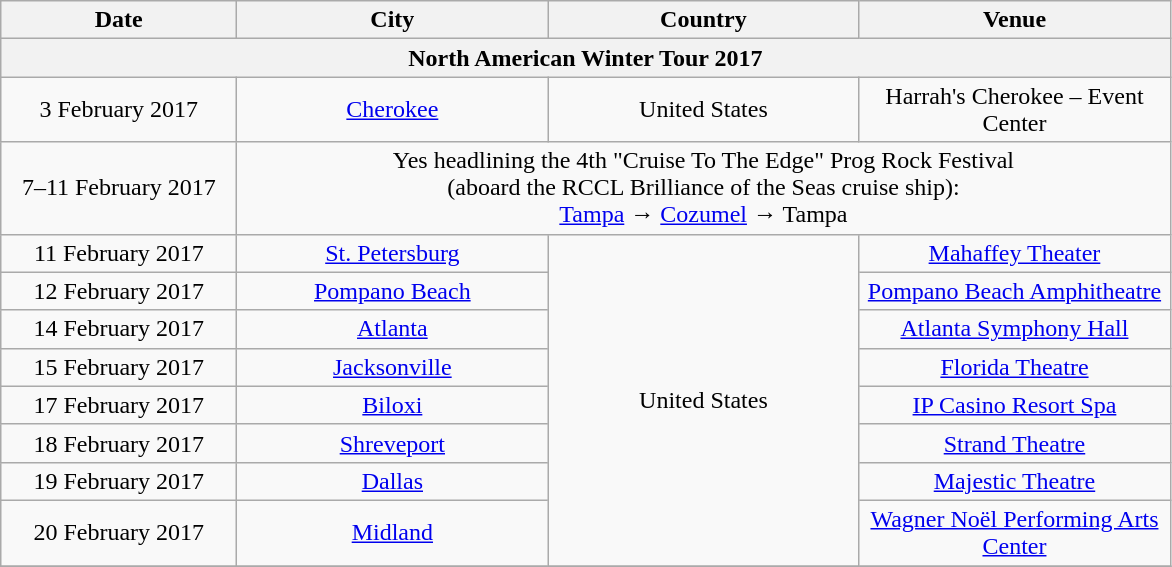<table class="wikitable" style="text-align:center;">
<tr>
<th style="width:150px;">Date</th>
<th style="width:200px;">City</th>
<th style="width:200px;">Country</th>
<th style="width:200px;">Venue</th>
</tr>
<tr>
<th colspan="4">North American Winter Tour 2017</th>
</tr>
<tr>
<td>3 February 2017</td>
<td><a href='#'>Cherokee</a></td>
<td>United States</td>
<td>Harrah's Cherokee – Event Center</td>
</tr>
<tr>
<td>7–11 February 2017</td>
<td colspan="4">Yes headlining the 4th "Cruise To The Edge" Prog Rock Festival <br>(aboard the RCCL Brilliance of the Seas cruise ship):<br> <a href='#'>Tampa</a> → <a href='#'>Cozumel</a> → Tampa </td>
</tr>
<tr>
<td>11 February 2017</td>
<td><a href='#'>St. Petersburg</a></td>
<td rowspan="8">United States</td>
<td><a href='#'>Mahaffey Theater</a></td>
</tr>
<tr>
<td>12 February 2017</td>
<td><a href='#'>Pompano Beach</a></td>
<td><a href='#'>Pompano Beach Amphitheatre</a></td>
</tr>
<tr>
<td>14 February 2017</td>
<td><a href='#'>Atlanta</a></td>
<td><a href='#'>Atlanta Symphony Hall</a></td>
</tr>
<tr>
<td>15 February 2017</td>
<td><a href='#'>Jacksonville</a></td>
<td><a href='#'>Florida Theatre</a></td>
</tr>
<tr>
<td>17 February 2017</td>
<td><a href='#'>Biloxi</a></td>
<td><a href='#'>IP Casino Resort Spa</a></td>
</tr>
<tr>
<td>18 February 2017</td>
<td><a href='#'>Shreveport</a></td>
<td><a href='#'>Strand Theatre</a></td>
</tr>
<tr>
<td>19 February 2017</td>
<td><a href='#'>Dallas</a></td>
<td><a href='#'>Majestic Theatre</a></td>
</tr>
<tr>
<td>20 February 2017</td>
<td><a href='#'>Midland</a></td>
<td><a href='#'>Wagner Noël Performing Arts Center</a></td>
</tr>
<tr>
</tr>
</table>
